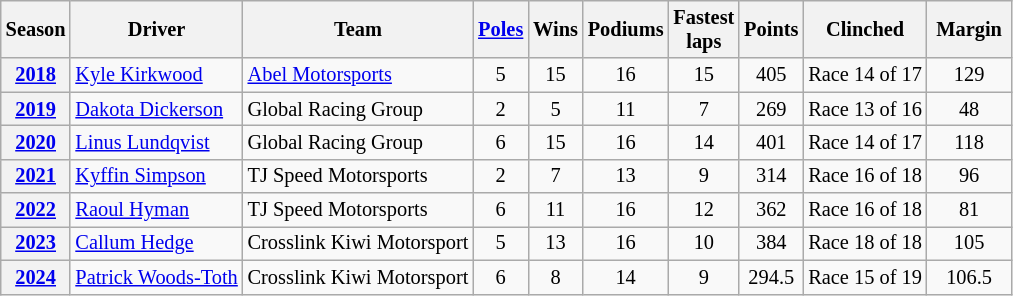<table class="wikitable sortable" style="font-size:85%; text-align:center;">
<tr>
<th scope=col>Season</th>
<th scope=col>Driver</th>
<th scope=col>Team</th>
<th scope=col><a href='#'>Poles</a></th>
<th scope=col>Wins</th>
<th scope=col>Podiums</th>
<th scope=col width="40">Fastest laps</th>
<th scope=col>Points</th>
<th scope=col>Clinched</th>
<th scope=col width="50">Margin</th>
</tr>
<tr>
<th><a href='#'>2018</a></th>
<td align=left> <a href='#'>Kyle Kirkwood</a></td>
<td align=left> <a href='#'>Abel Motorsports</a></td>
<td>5</td>
<td>15</td>
<td>16</td>
<td>15</td>
<td>405</td>
<td>Race 14 of 17</td>
<td>129</td>
</tr>
<tr>
<th><a href='#'>2019</a></th>
<td align=left> <a href='#'>Dakota Dickerson</a></td>
<td align=left> Global Racing Group</td>
<td>2</td>
<td>5</td>
<td>11</td>
<td>7</td>
<td>269</td>
<td>Race 13 of 16</td>
<td>48</td>
</tr>
<tr>
<th><a href='#'>2020</a></th>
<td align=left> <a href='#'>Linus Lundqvist</a></td>
<td align=left> Global Racing Group</td>
<td>6</td>
<td>15</td>
<td>16</td>
<td>14</td>
<td>401</td>
<td>Race 14 of 17</td>
<td>118</td>
</tr>
<tr>
<th><a href='#'>2021</a></th>
<td align=left> <a href='#'>Kyffin Simpson</a></td>
<td align=left>  TJ Speed Motorsports</td>
<td>2</td>
<td>7</td>
<td>13</td>
<td>9</td>
<td>314</td>
<td>Race 16 of 18</td>
<td>96</td>
</tr>
<tr>
<th><a href='#'>2022</a></th>
<td align=left> <a href='#'>Raoul Hyman</a></td>
<td align=left>  TJ Speed Motorsports</td>
<td>6</td>
<td>11</td>
<td>16</td>
<td>12</td>
<td>362</td>
<td>Race 16 of 18</td>
<td>81</td>
</tr>
<tr>
<th><a href='#'>2023</a></th>
<td align=left> <a href='#'>Callum Hedge</a></td>
<td align=left> Crosslink Kiwi Motorsport</td>
<td>5</td>
<td>13</td>
<td>16</td>
<td>10</td>
<td>384</td>
<td>Race 18 of 18</td>
<td>105</td>
</tr>
<tr>
<th><a href='#'>2024</a></th>
<td align=left> <a href='#'>Patrick Woods-Toth</a></td>
<td align=left> Crosslink Kiwi Motorsport</td>
<td>6</td>
<td>8</td>
<td>14</td>
<td>9</td>
<td>294.5</td>
<td>Race 15 of 19</td>
<td>106.5</td>
</tr>
</table>
